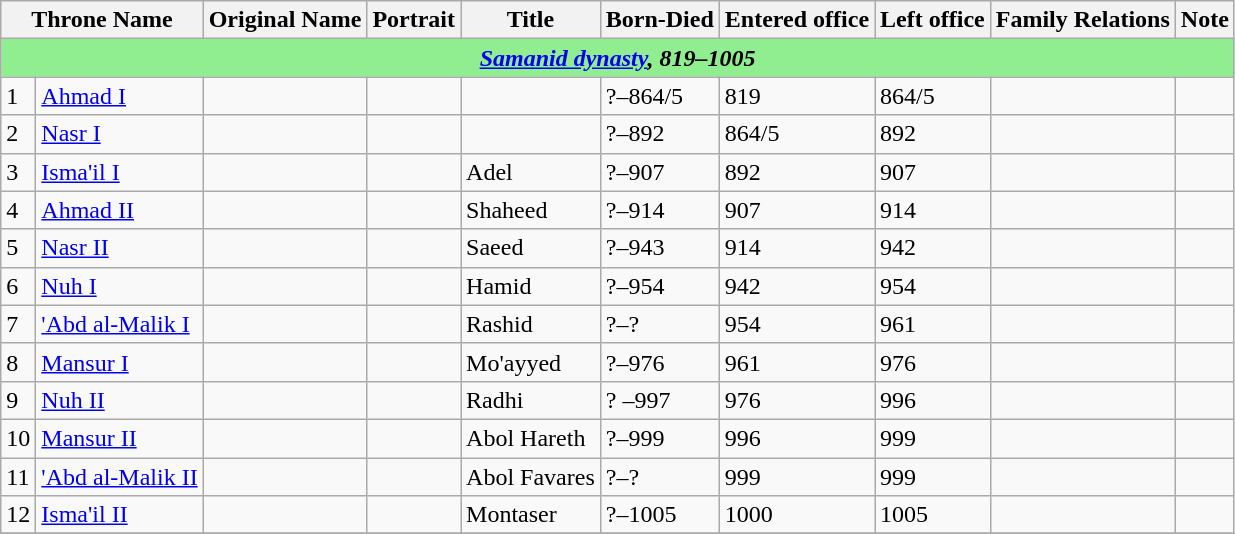<table class="wikitable">
<tr>
<th colspan=2>Throne Name</th>
<th>Original Name</th>
<th>Portrait</th>
<th>Title</th>
<th>Born-Died</th>
<th>Entered office</th>
<th>Left office</th>
<th>Family Relations</th>
<th>Note</th>
</tr>
<tr>
<td colspan="10" align=center style="background-color:Lightgreen"><strong><em><a href='#'>Samanid dynasty</a>, 819–1005</em></strong></td>
</tr>
<tr>
<td>1</td>
<td><a href='#'>Ahmad I</a></td>
<td></td>
<td></td>
<td></td>
<td>?–864/5</td>
<td>819</td>
<td>864/5</td>
<td></td>
<td></td>
</tr>
<tr>
<td>2</td>
<td><a href='#'>Nasr I</a></td>
<td></td>
<td></td>
<td></td>
<td>?–892</td>
<td>864/5</td>
<td>892</td>
<td></td>
<td></td>
</tr>
<tr>
<td>3</td>
<td><a href='#'>Isma'il I</a></td>
<td></td>
<td></td>
<td>Adel</td>
<td>?–907</td>
<td>892</td>
<td>907</td>
<td></td>
<td></td>
</tr>
<tr>
<td>4</td>
<td><a href='#'>Ahmad II</a></td>
<td></td>
<td></td>
<td>Shaheed</td>
<td>?–914</td>
<td>907</td>
<td>914</td>
<td></td>
<td></td>
</tr>
<tr>
<td>5</td>
<td><a href='#'>Nasr II</a></td>
<td></td>
<td></td>
<td>Saeed</td>
<td>?–943</td>
<td>914</td>
<td>942</td>
<td></td>
<td></td>
</tr>
<tr>
<td>6</td>
<td><a href='#'>Nuh I</a></td>
<td></td>
<td></td>
<td>Hamid</td>
<td>?–954</td>
<td>942</td>
<td>954</td>
<td></td>
<td></td>
</tr>
<tr>
<td>7</td>
<td><a href='#'>'Abd al-Malik I</a></td>
<td></td>
<td></td>
<td>Rashid</td>
<td>?–?</td>
<td>954</td>
<td>961</td>
<td></td>
<td></td>
</tr>
<tr>
<td>8</td>
<td><a href='#'>Mansur I</a></td>
<td></td>
<td></td>
<td>Mo'ayyed</td>
<td>?–976</td>
<td>961</td>
<td>976</td>
<td></td>
<td></td>
</tr>
<tr>
<td>9</td>
<td><a href='#'>Nuh II</a></td>
<td></td>
<td></td>
<td>Radhi</td>
<td>? –997</td>
<td>976</td>
<td>996</td>
<td></td>
<td></td>
</tr>
<tr>
<td>10</td>
<td><a href='#'>Mansur II</a></td>
<td></td>
<td></td>
<td>Abol Hareth</td>
<td>?–999</td>
<td>996</td>
<td>999</td>
<td></td>
<td></td>
</tr>
<tr>
<td>11</td>
<td><a href='#'>'Abd al-Malik II</a></td>
<td></td>
<td></td>
<td>Abol Favares</td>
<td>?–?</td>
<td>999</td>
<td>999</td>
<td></td>
<td></td>
</tr>
<tr>
<td>12</td>
<td><a href='#'>Isma'il II</a></td>
<td></td>
<td></td>
<td>Montaser</td>
<td>?–1005</td>
<td>1000</td>
<td>1005</td>
<td></td>
<td></td>
</tr>
<tr>
</tr>
</table>
